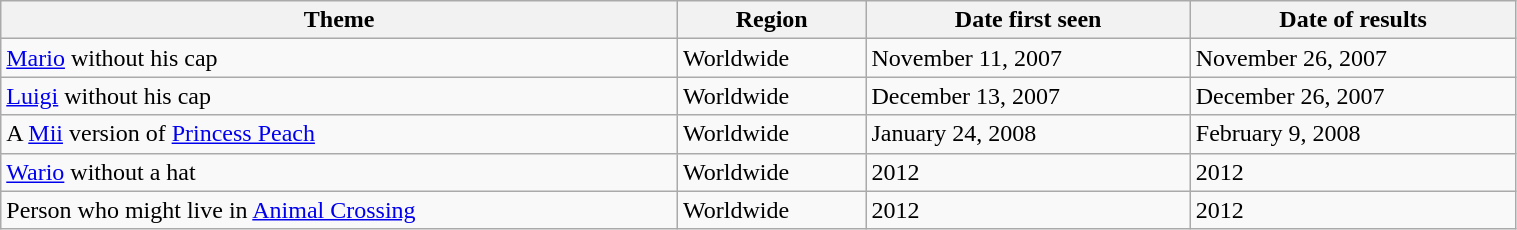<table class="wikitable sortable" style="width:80%;">
<tr>
<th>Theme</th>
<th>Region</th>
<th>Date first seen</th>
<th>Date of results</th>
</tr>
<tr>
<td><a href='#'>Mario</a> without his cap</td>
<td>Worldwide</td>
<td>November 11, 2007</td>
<td>November 26, 2007</td>
</tr>
<tr>
<td><a href='#'>Luigi</a> without his cap</td>
<td>Worldwide</td>
<td>December 13, 2007</td>
<td>December 26, 2007</td>
</tr>
<tr>
<td>A <a href='#'>Mii</a> version of <a href='#'>Princess Peach</a></td>
<td>Worldwide</td>
<td>January 24, 2008</td>
<td>February 9, 2008</td>
</tr>
<tr>
<td><a href='#'>Wario</a> without a hat</td>
<td>Worldwide</td>
<td>2012</td>
<td>2012</td>
</tr>
<tr>
<td>Person who might live in <a href='#'>Animal Crossing</a></td>
<td>Worldwide</td>
<td>2012</td>
<td>2012</td>
</tr>
</table>
